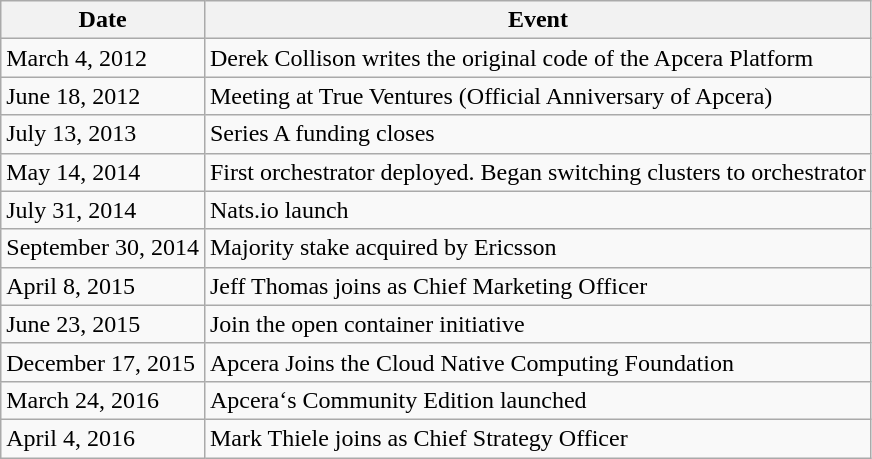<table class="wikitable">
<tr>
<th>Date</th>
<th>Event</th>
</tr>
<tr>
<td>March 4, 2012</td>
<td>Derek Collison writes the original code of the Apcera Platform</td>
</tr>
<tr>
<td>June 18, 2012</td>
<td>Meeting at True Ventures (Official Anniversary of Apcera)</td>
</tr>
<tr>
<td>July 13, 2013</td>
<td>Series A funding closes</td>
</tr>
<tr>
<td>May 14, 2014</td>
<td>First orchestrator deployed. Began switching clusters to orchestrator</td>
</tr>
<tr>
<td>July 31, 2014</td>
<td>Nats.io launch</td>
</tr>
<tr>
<td>September 30, 2014</td>
<td>Majority stake acquired by Ericsson</td>
</tr>
<tr>
<td>April 8, 2015</td>
<td>Jeff Thomas joins as Chief Marketing Officer</td>
</tr>
<tr>
<td>June 23, 2015</td>
<td>Join the open container initiative</td>
</tr>
<tr>
<td>December 17, 2015</td>
<td>Apcera Joins the Cloud Native Computing Foundation</td>
</tr>
<tr>
<td>March 24, 2016</td>
<td>Apcera‘s Community Edition launched</td>
</tr>
<tr>
<td>April 4, 2016</td>
<td>Mark Thiele joins as Chief Strategy Officer</td>
</tr>
</table>
